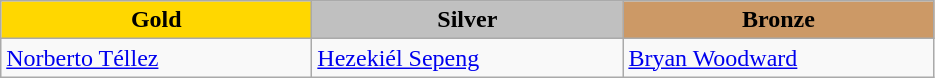<table class="wikitable" style="text-align:left">
<tr align="center">
<td width=200 bgcolor=gold><strong>Gold</strong></td>
<td width=200 bgcolor=silver><strong>Silver</strong></td>
<td width=200 bgcolor=CC9966><strong>Bronze</strong></td>
</tr>
<tr>
<td><a href='#'>Norberto Téllez</a><br><em></em></td>
<td><a href='#'>Hezekiél Sepeng</a><br><em></em></td>
<td><a href='#'>Bryan Woodward</a><br><em></em></td>
</tr>
</table>
